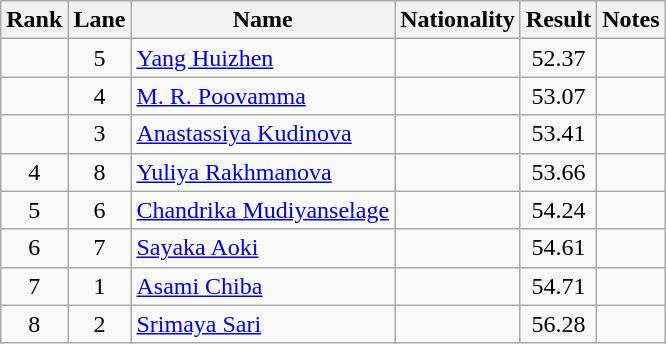<table class="wikitable sortable" style="text-align:center">
<tr>
<th>Rank</th>
<th>Lane</th>
<th>Name</th>
<th>Nationality</th>
<th>Result</th>
<th>Notes</th>
</tr>
<tr>
<td></td>
<td>5</td>
<td align=left><a href='#'>Yang Huizhen</a></td>
<td align=left></td>
<td>52.37</td>
<td></td>
</tr>
<tr>
<td></td>
<td>4</td>
<td align=left><a href='#'>M. R. Poovamma</a></td>
<td align=left></td>
<td>53.07</td>
<td></td>
</tr>
<tr>
<td></td>
<td>3</td>
<td align=left><a href='#'>Anastassiya Kudinova</a></td>
<td align=left></td>
<td>53.41</td>
<td></td>
</tr>
<tr>
<td>4</td>
<td>8</td>
<td align=left><a href='#'>Yuliya Rakhmanova</a></td>
<td align=left></td>
<td>53.66</td>
<td></td>
</tr>
<tr>
<td>5</td>
<td>6</td>
<td align=left><a href='#'>Chandrika Mudiyanselage</a></td>
<td align=left></td>
<td>54.24</td>
<td></td>
</tr>
<tr>
<td>6</td>
<td>7</td>
<td align=left><a href='#'>Sayaka Aoki</a></td>
<td align=left></td>
<td>54.61</td>
<td></td>
</tr>
<tr>
<td>7</td>
<td>1</td>
<td align=left><a href='#'>Asami Chiba</a></td>
<td align=left></td>
<td>54.71</td>
<td></td>
</tr>
<tr>
<td>8</td>
<td>2</td>
<td align=left><a href='#'>Srimaya Sari</a></td>
<td align=left></td>
<td>56.28</td>
<td></td>
</tr>
</table>
